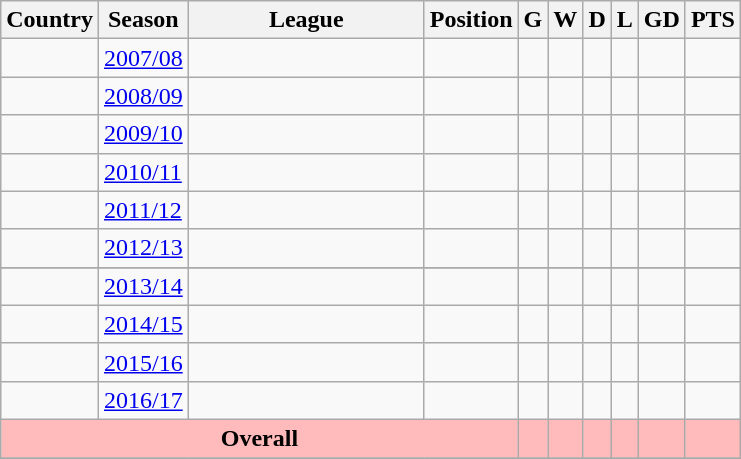<table class="wikitable" font-size:80%>
<tr>
<th width="30"><strong>Country</strong></th>
<th width="50"><strong>Season</strong></th>
<th width="150"><strong>League</strong></th>
<th width="10"><strong>Position</strong></th>
<th width="8"><strong>G</strong></th>
<th width="8"><strong>W</strong></th>
<th width="8"><strong>D</strong></th>
<th width="8"><strong>L</strong></th>
<th width="18"><strong>GD</strong></th>
<th width="8"><strong>PTS</strong></th>
</tr>
<tr>
<td></td>
<td><a href='#'>2007/08</a></td>
<td></td>
<td></td>
<td></td>
<td></td>
<td></td>
<td></td>
<td></td>
<td></td>
</tr>
<tr>
<td></td>
<td><a href='#'>2008/09</a></td>
<td></td>
<td></td>
<td></td>
<td></td>
<td></td>
<td></td>
<td></td>
<td></td>
</tr>
<tr>
<td></td>
<td><a href='#'>2009/10</a></td>
<td></td>
<td></td>
<td></td>
<td></td>
<td></td>
<td></td>
<td></td>
<td></td>
</tr>
<tr>
<td></td>
<td><a href='#'>2010/11</a></td>
<td></td>
<td></td>
<td></td>
<td></td>
<td></td>
<td></td>
<td></td>
<td></td>
</tr>
<tr>
<td></td>
<td><a href='#'>2011/12</a></td>
<td></td>
<td></td>
<td></td>
<td></td>
<td></td>
<td></td>
<td></td>
<td></td>
</tr>
<tr>
<td></td>
<td><a href='#'>2012/13</a></td>
<td></td>
<td></td>
<td></td>
<td></td>
<td></td>
<td></td>
<td></td>
<td></td>
</tr>
<tr>
</tr>
<tr>
<td></td>
<td><a href='#'>2013/14</a></td>
<td></td>
<td></td>
<td></td>
<td></td>
<td></td>
<td></td>
<td></td>
<td></td>
</tr>
<tr>
<td></td>
<td><a href='#'>2014/15</a></td>
<td></td>
<td></td>
<td></td>
<td></td>
<td></td>
<td></td>
<td></td>
<td></td>
</tr>
<tr>
<td></td>
<td><a href='#'>2015/16</a></td>
<td></td>
<td></td>
<td></td>
<td></td>
<td></td>
<td></td>
<td></td>
<td></td>
</tr>
<tr>
<td></td>
<td><a href='#'>2016/17</a></td>
<td></td>
<td></td>
<td></td>
<td></td>
<td></td>
<td></td>
<td></td>
<td></td>
</tr>
<tr style="background:#ffbbbb;">
<td colspan=4 style="text-align:center;"><strong>Overall</strong></td>
<td></td>
<td></td>
<td></td>
<td></td>
<td></td>
<td></td>
</tr>
<tr>
</tr>
</table>
